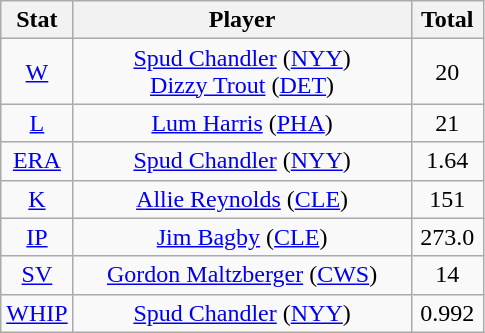<table class="wikitable" style="text-align:center;">
<tr>
<th style="width:15%;">Stat</th>
<th>Player</th>
<th style="width:15%;">Total</th>
</tr>
<tr>
<td><a href='#'>W</a></td>
<td><a href='#'>Spud Chandler</a> (<a href='#'>NYY</a>)<br><a href='#'>Dizzy Trout</a> (<a href='#'>DET</a>)</td>
<td>20</td>
</tr>
<tr>
<td><a href='#'>L</a></td>
<td><a href='#'>Lum Harris</a> (<a href='#'>PHA</a>)</td>
<td>21</td>
</tr>
<tr>
<td><a href='#'>ERA</a></td>
<td><a href='#'>Spud Chandler</a> (<a href='#'>NYY</a>)</td>
<td>1.64</td>
</tr>
<tr>
<td><a href='#'>K</a></td>
<td><a href='#'>Allie Reynolds</a> (<a href='#'>CLE</a>)</td>
<td>151</td>
</tr>
<tr>
<td><a href='#'>IP</a></td>
<td><a href='#'>Jim Bagby</a> (<a href='#'>CLE</a>)</td>
<td>273.0</td>
</tr>
<tr>
<td><a href='#'>SV</a></td>
<td><a href='#'>Gordon Maltzberger</a> (<a href='#'>CWS</a>)</td>
<td>14</td>
</tr>
<tr>
<td><a href='#'>WHIP</a></td>
<td><a href='#'>Spud Chandler</a> (<a href='#'>NYY</a>)</td>
<td>0.992</td>
</tr>
</table>
